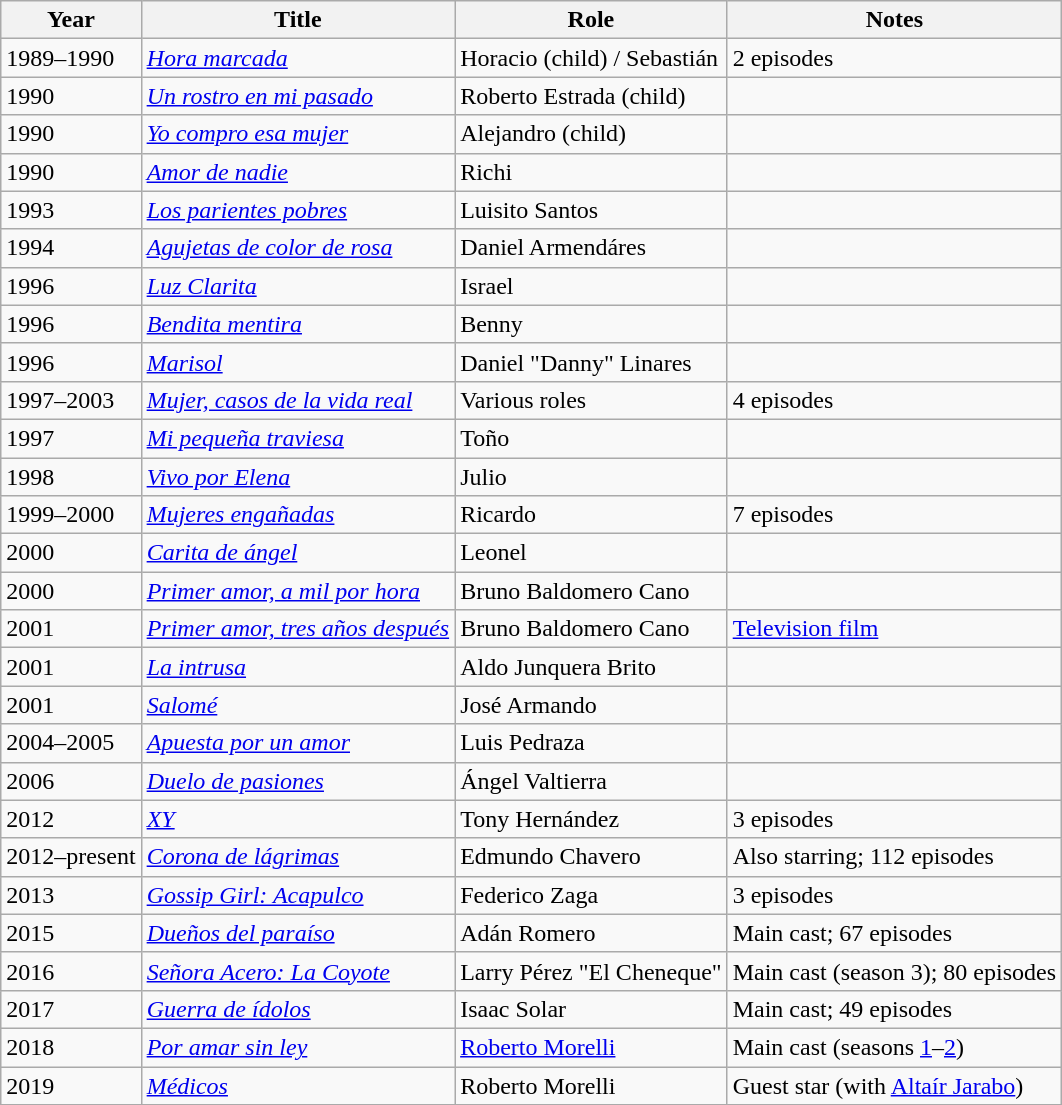<table class="wikitable">
<tr>
<th>Year</th>
<th>Title</th>
<th>Role</th>
<th>Notes</th>
</tr>
<tr>
<td>1989–1990</td>
<td><em><a href='#'>Hora marcada</a></em></td>
<td>Horacio (child) / Sebastián</td>
<td>2 episodes</td>
</tr>
<tr>
<td>1990</td>
<td><em><a href='#'>Un rostro en mi pasado</a></em></td>
<td>Roberto Estrada (child)</td>
<td></td>
</tr>
<tr>
<td>1990</td>
<td><em><a href='#'>Yo compro esa mujer</a></em></td>
<td>Alejandro (child)</td>
<td></td>
</tr>
<tr>
<td>1990</td>
<td><em><a href='#'>Amor de nadie</a></em></td>
<td>Richi</td>
<td></td>
</tr>
<tr>
<td>1993</td>
<td><em><a href='#'>Los parientes pobres</a></em></td>
<td>Luisito Santos</td>
<td></td>
</tr>
<tr>
<td>1994</td>
<td><em><a href='#'>Agujetas de color de rosa</a></em></td>
<td>Daniel Armendáres</td>
<td></td>
</tr>
<tr>
<td>1996</td>
<td><em><a href='#'>Luz Clarita</a></em></td>
<td>Israel</td>
<td></td>
</tr>
<tr>
<td>1996</td>
<td><em><a href='#'>Bendita mentira</a></em></td>
<td>Benny</td>
<td></td>
</tr>
<tr>
<td>1996</td>
<td><em><a href='#'>Marisol</a></em></td>
<td>Daniel "Danny" Linares</td>
<td></td>
</tr>
<tr>
<td>1997–2003</td>
<td><em><a href='#'>Mujer, casos de la vida real</a></em></td>
<td>Various roles</td>
<td>4 episodes</td>
</tr>
<tr>
<td>1997</td>
<td><em><a href='#'>Mi pequeña traviesa</a></em></td>
<td>Toño</td>
<td></td>
</tr>
<tr>
<td>1998</td>
<td><em><a href='#'>Vivo por Elena</a></em></td>
<td>Julio</td>
<td></td>
</tr>
<tr>
<td>1999–2000</td>
<td><em><a href='#'>Mujeres engañadas</a></em></td>
<td>Ricardo</td>
<td>7 episodes</td>
</tr>
<tr>
<td>2000</td>
<td><em><a href='#'>Carita de ángel</a></em></td>
<td>Leonel</td>
<td></td>
</tr>
<tr>
<td>2000</td>
<td><em><a href='#'>Primer amor, a mil por hora</a></em></td>
<td>Bruno Baldomero Cano</td>
<td></td>
</tr>
<tr>
<td>2001</td>
<td><em><a href='#'>Primer amor, tres años después</a></em></td>
<td>Bruno Baldomero Cano</td>
<td><a href='#'>Television film</a></td>
</tr>
<tr>
<td>2001</td>
<td><em><a href='#'>La intrusa</a></em></td>
<td>Aldo Junquera Brito</td>
<td></td>
</tr>
<tr>
<td>2001</td>
<td><em><a href='#'>Salomé</a></em></td>
<td>José Armando</td>
<td></td>
</tr>
<tr>
<td>2004–2005</td>
<td><em><a href='#'>Apuesta por un amor</a></em></td>
<td>Luis Pedraza</td>
<td></td>
</tr>
<tr>
<td>2006</td>
<td><em><a href='#'>Duelo de pasiones</a></em></td>
<td>Ángel Valtierra</td>
<td></td>
</tr>
<tr>
<td>2012</td>
<td><em><a href='#'>XY</a></em></td>
<td>Tony Hernández</td>
<td>3 episodes</td>
</tr>
<tr>
<td>2012–present</td>
<td><em><a href='#'>Corona de lágrimas</a></em></td>
<td>Edmundo Chavero</td>
<td>Also starring; 112 episodes</td>
</tr>
<tr>
<td>2013</td>
<td><em><a href='#'>Gossip Girl: Acapulco</a></em></td>
<td>Federico Zaga</td>
<td>3 episodes</td>
</tr>
<tr>
<td>2015</td>
<td><em><a href='#'>Dueños del paraíso</a></em></td>
<td>Adán Romero</td>
<td>Main cast; 67 episodes</td>
</tr>
<tr>
<td>2016</td>
<td><em><a href='#'>Señora Acero: La Coyote</a></em></td>
<td>Larry Pérez "El Cheneque"</td>
<td>Main cast (season 3); 80 episodes</td>
</tr>
<tr>
<td>2017</td>
<td><em><a href='#'>Guerra de ídolos</a></em></td>
<td>Isaac Solar</td>
<td>Main cast; 49 episodes</td>
</tr>
<tr>
<td>2018</td>
<td><em><a href='#'>Por amar sin ley</a></em></td>
<td><a href='#'>Roberto Morelli</a></td>
<td>Main cast (seasons <a href='#'>1</a>–<a href='#'>2</a>)</td>
</tr>
<tr>
<td>2019</td>
<td><em><a href='#'>Médicos</a></em></td>
<td>Roberto Morelli</td>
<td>Guest star (with <a href='#'>Altaír Jarabo</a>)</td>
</tr>
<tr>
</tr>
</table>
